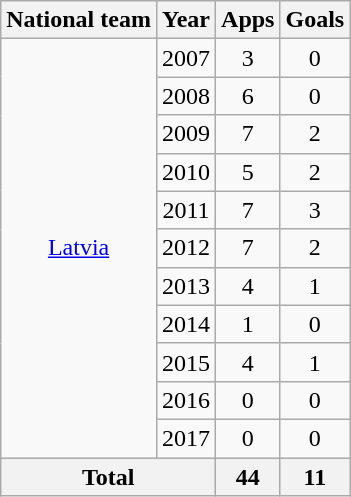<table class="wikitable" style="text-align:center">
<tr>
<th>National team</th>
<th>Year</th>
<th>Apps</th>
<th>Goals</th>
</tr>
<tr>
<td rowspan="11"><a href='#'>Latvia</a></td>
<td>2007</td>
<td>3</td>
<td>0</td>
</tr>
<tr>
<td>2008</td>
<td>6</td>
<td>0</td>
</tr>
<tr>
<td>2009</td>
<td>7</td>
<td>2</td>
</tr>
<tr>
<td>2010</td>
<td>5</td>
<td>2</td>
</tr>
<tr>
<td>2011</td>
<td>7</td>
<td>3</td>
</tr>
<tr>
<td>2012</td>
<td>7</td>
<td>2</td>
</tr>
<tr>
<td>2013</td>
<td>4</td>
<td>1</td>
</tr>
<tr>
<td>2014</td>
<td>1</td>
<td>0</td>
</tr>
<tr>
<td>2015</td>
<td>4</td>
<td>1</td>
</tr>
<tr>
<td>2016</td>
<td>0</td>
<td>0</td>
</tr>
<tr>
<td>2017</td>
<td>0</td>
<td>0</td>
</tr>
<tr>
<th colspan="2">Total</th>
<th>44</th>
<th>11</th>
</tr>
</table>
